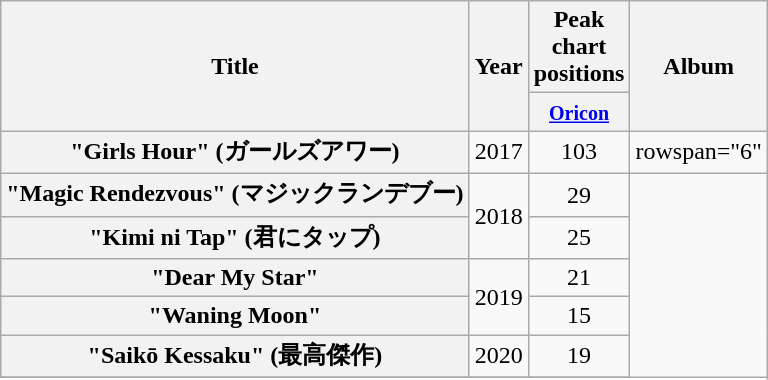<table class="wikitable plainrowheaders" style="text-align:center;">
<tr>
<th scope="col" rowspan="2">Title</th>
<th scope="col" rowspan="2">Year</th>
<th scope="col" colspan="1">Peak <br> chart <br> positions</th>
<th scope="col" rowspan="2">Album</th>
</tr>
<tr>
<th scope="col"><small><a href='#'>Oricon</a></small></th>
</tr>
<tr>
<th scope="row">"Girls Hour" (ガールズアワー)</th>
<td>2017</td>
<td>103</td>
<td>rowspan="6" </td>
</tr>
<tr>
<th scope="row">"Magic Rendezvous" (マジックランデブー)</th>
<td rowspan="2">2018</td>
<td>29</td>
</tr>
<tr>
<th scope="row">"Kimi ni Tap" (君にタップ)</th>
<td>25</td>
</tr>
<tr>
<th scope="row">"Dear My Star"</th>
<td rowspan="2">2019</td>
<td>21</td>
</tr>
<tr>
<th scope="row">"Waning Moon"</th>
<td>15</td>
</tr>
<tr>
<th scope="row">"Saikō Kessaku" (最高傑作)</th>
<td>2020</td>
<td>19</td>
</tr>
<tr>
</tr>
</table>
